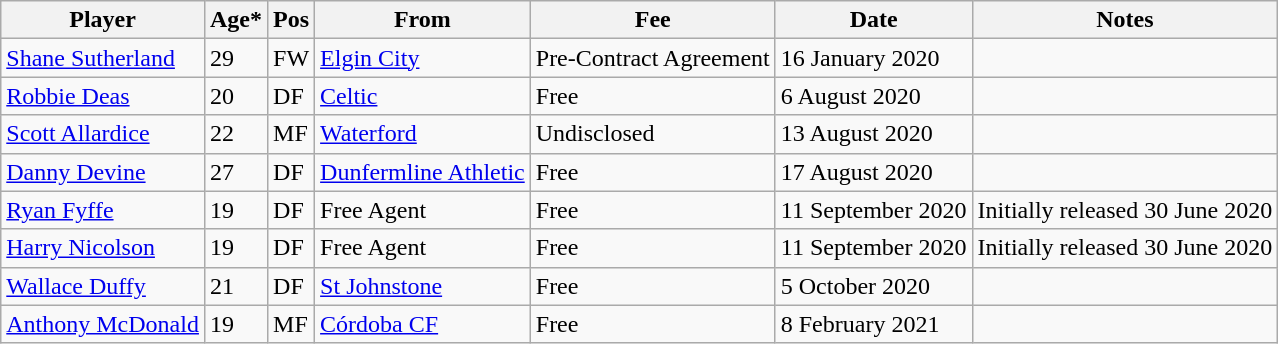<table class="wikitable">
<tr>
<th>Player</th>
<th>Age*</th>
<th>Pos</th>
<th>From</th>
<th>Fee</th>
<th>Date</th>
<th>Notes</th>
</tr>
<tr>
<td> <a href='#'>Shane Sutherland</a></td>
<td>29</td>
<td>FW</td>
<td> <a href='#'>Elgin City</a></td>
<td>Pre-Contract Agreement</td>
<td>16 January 2020</td>
<td></td>
</tr>
<tr>
<td> <a href='#'>Robbie Deas</a></td>
<td>20</td>
<td>DF</td>
<td> <a href='#'>Celtic</a></td>
<td>Free</td>
<td>6 August 2020</td>
<td></td>
</tr>
<tr>
<td> <a href='#'>Scott Allardice</a></td>
<td>22</td>
<td>MF</td>
<td> <a href='#'>Waterford</a></td>
<td>Undisclosed</td>
<td>13 August 2020</td>
<td></td>
</tr>
<tr>
<td> <a href='#'>Danny Devine</a></td>
<td>27</td>
<td>DF</td>
<td> <a href='#'>Dunfermline Athletic</a></td>
<td>Free</td>
<td>17 August 2020</td>
<td></td>
</tr>
<tr>
<td> <a href='#'>Ryan Fyffe</a></td>
<td>19</td>
<td>DF</td>
<td>Free Agent</td>
<td>Free</td>
<td>11 September 2020</td>
<td>Initially released 30 June 2020</td>
</tr>
<tr>
<td> <a href='#'>Harry Nicolson</a></td>
<td>19</td>
<td>DF</td>
<td>Free Agent</td>
<td>Free</td>
<td>11 September 2020</td>
<td>Initially released 30 June 2020</td>
</tr>
<tr>
<td> <a href='#'>Wallace Duffy</a></td>
<td>21</td>
<td>DF</td>
<td> <a href='#'>St Johnstone</a></td>
<td>Free</td>
<td>5 October 2020</td>
<td></td>
</tr>
<tr>
<td> <a href='#'>Anthony McDonald</a></td>
<td>19</td>
<td>MF</td>
<td> <a href='#'>Córdoba CF</a></td>
<td>Free</td>
<td>8 February 2021</td>
<td></td>
</tr>
</table>
